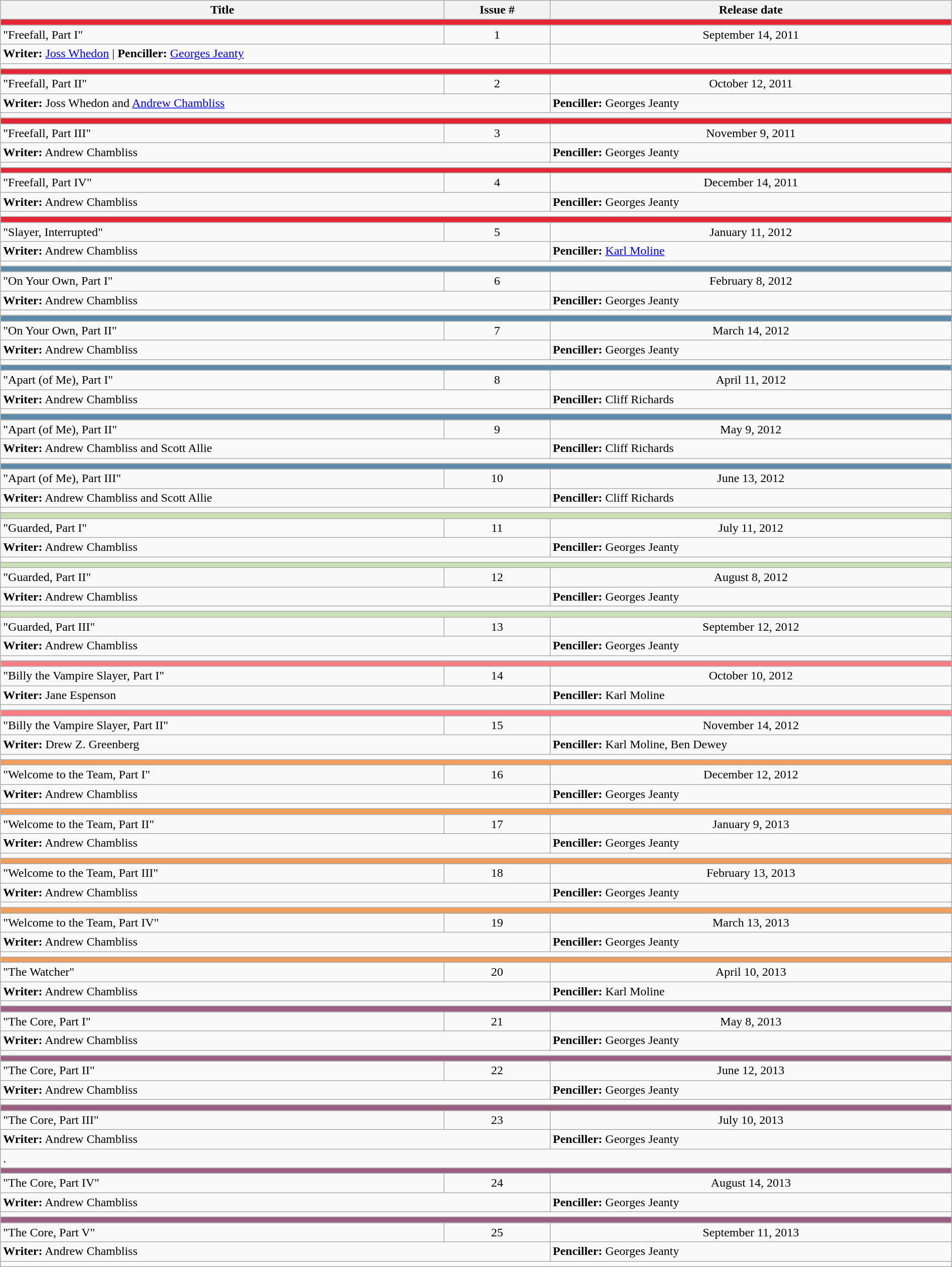<table class="wikitable" style="width:100%">
<tr>
<th>Title</th>
<th>Issue #</th>
<th>Release date</th>
</tr>
<tr>
<td colspan="6" style="background:#e32636;"></td>
</tr>
<tr>
<td>"Freefall, Part I"</td>
<td style="text-align:center;">1</td>
<td style="text-align:center;">September 14, 2011</td>
</tr>
<tr>
<td colspan="2"><strong>Writer:</strong> <a href='#'>Joss Whedon</a> | <strong>Penciller:</strong> <a href='#'>Georges Jeanty</a></td>
</tr>
<tr>
<td colspan="6"></td>
</tr>
<tr>
<td colspan="6" style="background:#e32636;"></td>
</tr>
<tr>
<td>"Freefall, Part II"</td>
<td style="text-align:center;">2</td>
<td style="text-align:center;">October 12, 2011</td>
</tr>
<tr>
<td colspan="2"><strong>Writer:</strong> Joss Whedon and <a href='#'>Andrew Chambliss</a></td>
<td><strong>Penciller:</strong> Georges Jeanty</td>
</tr>
<tr>
<td colspan="6"></td>
</tr>
<tr>
<td colspan="6" style="background:#e32636;"></td>
</tr>
<tr>
<td>"Freefall, Part III"</td>
<td style="text-align:center;">3</td>
<td style="text-align:center;">November 9, 2011</td>
</tr>
<tr>
<td colspan="2"><strong>Writer:</strong> Andrew Chambliss</td>
<td><strong>Penciller:</strong> Georges Jeanty</td>
</tr>
<tr>
<td colspan="6"></td>
</tr>
<tr>
<td colspan="6" style="background:#e32636;"></td>
</tr>
<tr>
<td>"Freefall, Part IV"</td>
<td style="text-align:center;">4</td>
<td style="text-align:center;">December 14, 2011</td>
</tr>
<tr>
<td colspan="2"><strong>Writer:</strong> Andrew Chambliss</td>
<td><strong>Penciller:</strong> Georges Jeanty</td>
</tr>
<tr>
<td colspan="6"></td>
</tr>
<tr>
<td colspan="6" style="background:#e32636;"></td>
</tr>
<tr>
<td>"Slayer, Interrupted"</td>
<td style="text-align:center;">5</td>
<td style="text-align:center;">January 11, 2012</td>
</tr>
<tr>
<td colspan="2"><strong>Writer:</strong> Andrew Chambliss</td>
<td><strong>Penciller:</strong> <a href='#'>Karl Moline</a></td>
</tr>
<tr>
<td colspan="6"></td>
</tr>
<tr>
<td colspan="6" style="background:#5d8aa8;"></td>
</tr>
<tr>
<td>"On Your Own, Part I"</td>
<td style="text-align:center;">6</td>
<td style="text-align:center;">February 8, 2012</td>
</tr>
<tr>
<td colspan="2"><strong>Writer:</strong> Andrew Chambliss</td>
<td><strong>Penciller:</strong> Georges Jeanty</td>
</tr>
<tr>
<td colspan="6"></td>
</tr>
<tr>
<td colspan="6" style="background:#5d8aa8;"></td>
</tr>
<tr>
<td>"On Your Own, Part II"</td>
<td style="text-align:center;">7</td>
<td style="text-align:center;">March 14, 2012</td>
</tr>
<tr>
<td colspan="2"><strong>Writer:</strong> Andrew Chambliss</td>
<td><strong>Penciller:</strong> Georges Jeanty</td>
</tr>
<tr>
<td colspan="6"></td>
</tr>
<tr>
<td colspan="6" style="background:#5d8aa8;"></td>
</tr>
<tr>
<td>"Apart (of Me), Part I"</td>
<td style="text-align:center;">8</td>
<td style="text-align:center;">April 11, 2012</td>
</tr>
<tr>
<td colspan="2"><strong>Writer:</strong> Andrew Chambliss</td>
<td><strong>Penciller:</strong> Cliff Richards</td>
</tr>
<tr>
<td colspan="6"></td>
</tr>
<tr>
<td colspan="6" style="background:#5d8aa8;"></td>
</tr>
<tr>
<td>"Apart (of Me), Part II"</td>
<td style="text-align:center;">9</td>
<td style="text-align:center;">May 9, 2012</td>
</tr>
<tr>
<td colspan="2"><strong>Writer:</strong> Andrew Chambliss and Scott Allie</td>
<td><strong>Penciller:</strong> Cliff Richards</td>
</tr>
<tr>
<td colspan="6"></td>
</tr>
<tr>
<td colspan="6" style="background:#5d8aa8;"></td>
</tr>
<tr>
<td>"Apart (of Me), Part III"</td>
<td style="text-align:center;">10</td>
<td style="text-align:center;">June 13, 2012</td>
</tr>
<tr>
<td colspan="2"><strong>Writer:</strong> Andrew Chambliss and Scott Allie</td>
<td><strong>Penciller:</strong> Cliff Richards</td>
</tr>
<tr>
<td colspan="6"></td>
</tr>
<tr>
<td colspan="6" style="background:#cadfb4;"></td>
</tr>
<tr>
<td>"Guarded, Part I"</td>
<td style="text-align:center;">11</td>
<td style="text-align:center;">July 11, 2012</td>
</tr>
<tr>
<td colspan="2"><strong>Writer:</strong> Andrew Chambliss</td>
<td><strong>Penciller:</strong> Georges Jeanty</td>
</tr>
<tr>
<td colspan="6"></td>
</tr>
<tr>
<td colspan="6" style="background:#cadfb4;"></td>
</tr>
<tr>
<td>"Guarded, Part II"</td>
<td style="text-align:center;">12</td>
<td style="text-align:center;">August 8, 2012</td>
</tr>
<tr>
<td colspan="2"><strong>Writer:</strong> Andrew Chambliss</td>
<td><strong>Penciller:</strong> Georges Jeanty</td>
</tr>
<tr>
<td colspan="6"></td>
</tr>
<tr>
<td colspan="6" style="background:#cadfb4;"></td>
</tr>
<tr>
<td>"Guarded, Part III"</td>
<td style="text-align:center;">13</td>
<td style="text-align:center;">September 12, 2012</td>
</tr>
<tr>
<td colspan="2"><strong>Writer:</strong> Andrew Chambliss</td>
<td><strong>Penciller:</strong> Georges Jeanty</td>
</tr>
<tr>
<td colspan="6"></td>
</tr>
<tr>
<td colspan="6" style="background:#ff7d83;"></td>
</tr>
<tr>
<td>"Billy the Vampire Slayer, Part I"</td>
<td style="text-align:center;">14</td>
<td style="text-align:center;">October 10, 2012</td>
</tr>
<tr>
<td colspan="2"><strong>Writer:</strong> Jane Espenson</td>
<td><strong>Penciller:</strong> Karl Moline</td>
</tr>
<tr>
<td colspan="6"></td>
</tr>
<tr>
<td colspan="6" style="background:#ff7d83;"></td>
</tr>
<tr>
<td>"Billy the Vampire Slayer, Part II"</td>
<td style="text-align:center;">15</td>
<td style="text-align:center;">November 14, 2012</td>
</tr>
<tr>
<td colspan="2"><strong>Writer:</strong> Drew Z. Greenberg</td>
<td><strong>Penciller:</strong> Karl Moline, Ben Dewey</td>
</tr>
<tr>
<td colspan="6"></td>
</tr>
<tr>
<td colspan="6" style="background:#f19e5c;"></td>
</tr>
<tr>
<td>"Welcome to the Team, Part I"</td>
<td style="text-align:center;">16</td>
<td style="text-align:center;">December 12, 2012</td>
</tr>
<tr>
<td colspan="2"><strong>Writer:</strong> Andrew Chambliss</td>
<td><strong>Penciller:</strong> Georges Jeanty</td>
</tr>
<tr>
<td colspan="6"></td>
</tr>
<tr>
<td colspan="6" style="background:#f19e5c;"></td>
</tr>
<tr>
<td>"Welcome to the Team, Part II"</td>
<td style="text-align:center;">17</td>
<td style="text-align:center;">January 9, 2013</td>
</tr>
<tr>
<td colspan="2"><strong>Writer:</strong> Andrew Chambliss</td>
<td><strong>Penciller:</strong> Georges Jeanty</td>
</tr>
<tr>
<td colspan="6"></td>
</tr>
<tr>
<td colspan="6" style="background:#f19e5c;"></td>
</tr>
<tr>
<td>"Welcome to the Team, Part III"</td>
<td style="text-align:center;">18</td>
<td style="text-align:center;">February 13, 2013</td>
</tr>
<tr>
<td colspan="2"><strong>Writer:</strong> Andrew Chambliss</td>
<td><strong>Penciller:</strong> Georges Jeanty</td>
</tr>
<tr>
<td colspan="6"></td>
</tr>
<tr>
<td colspan="6" style="background:#f19e5c;"></td>
</tr>
<tr>
<td>"Welcome to the Team, Part IV"</td>
<td style="text-align:center;">19</td>
<td style="text-align:center;">March 13, 2013</td>
</tr>
<tr>
<td colspan="2"><strong>Writer:</strong> Andrew Chambliss</td>
<td><strong>Penciller:</strong> Georges Jeanty</td>
</tr>
<tr>
<td colspan="6"></td>
</tr>
<tr>
<td colspan="6" style="background:#f19e5c;"></td>
</tr>
<tr>
<td>"The Watcher"</td>
<td style="text-align:center;">20</td>
<td style="text-align:center;">April 10, 2013</td>
</tr>
<tr>
<td colspan="2"><strong>Writer:</strong> Andrew Chambliss</td>
<td><strong>Penciller:</strong> Karl Moline</td>
</tr>
<tr>
<td colspan="6"></td>
</tr>
<tr>
<td colspan="6" style="background:#9b5e81;"></td>
</tr>
<tr>
<td>"The Core, Part I"</td>
<td style="text-align:center;">21</td>
<td style="text-align:center;">May 8, 2013</td>
</tr>
<tr>
<td colspan="2"><strong>Writer:</strong> Andrew Chambliss</td>
<td><strong>Penciller:</strong> Georges Jeanty</td>
</tr>
<tr>
<td colspan="6"></td>
</tr>
<tr>
<td colspan="6" style="background:#9b5e81;"></td>
</tr>
<tr>
<td>"The Core, Part II"</td>
<td style="text-align:center;">22</td>
<td style="text-align:center;">June 12, 2013</td>
</tr>
<tr>
<td colspan="2"><strong>Writer:</strong> Andrew Chambliss</td>
<td><strong>Penciller:</strong> Georges Jeanty</td>
</tr>
<tr>
<td colspan="6"></td>
</tr>
<tr>
<td colspan="6" style="background:#9b5e81;"></td>
</tr>
<tr>
<td>"The Core, Part III"</td>
<td style="text-align:center;">23</td>
<td style="text-align:center;">July 10, 2013</td>
</tr>
<tr>
<td colspan="2"><strong>Writer:</strong> Andrew Chambliss</td>
<td><strong>Penciller:</strong> Georges Jeanty</td>
</tr>
<tr>
<td colspan="6">.</td>
</tr>
<tr>
<td colspan="6" style="background:#9b5e81;"></td>
</tr>
<tr>
<td>"The Core, Part IV"</td>
<td style="text-align:center;">24</td>
<td style="text-align:center;">August 14, 2013</td>
</tr>
<tr>
<td colspan="2"><strong>Writer:</strong> Andrew Chambliss</td>
<td><strong>Penciller:</strong> Georges Jeanty</td>
</tr>
<tr>
<td colspan="6"></td>
</tr>
<tr>
<td colspan="6" style="background:#9b5e81;"></td>
</tr>
<tr>
<td>"The Core, Part V"</td>
<td style="text-align:center;">25</td>
<td style="text-align:center;">September 11, 2013</td>
</tr>
<tr>
<td colspan="2"><strong>Writer:</strong> Andrew Chambliss</td>
<td><strong>Penciller:</strong> Georges Jeanty</td>
</tr>
<tr>
<td colspan="6"></td>
</tr>
</table>
